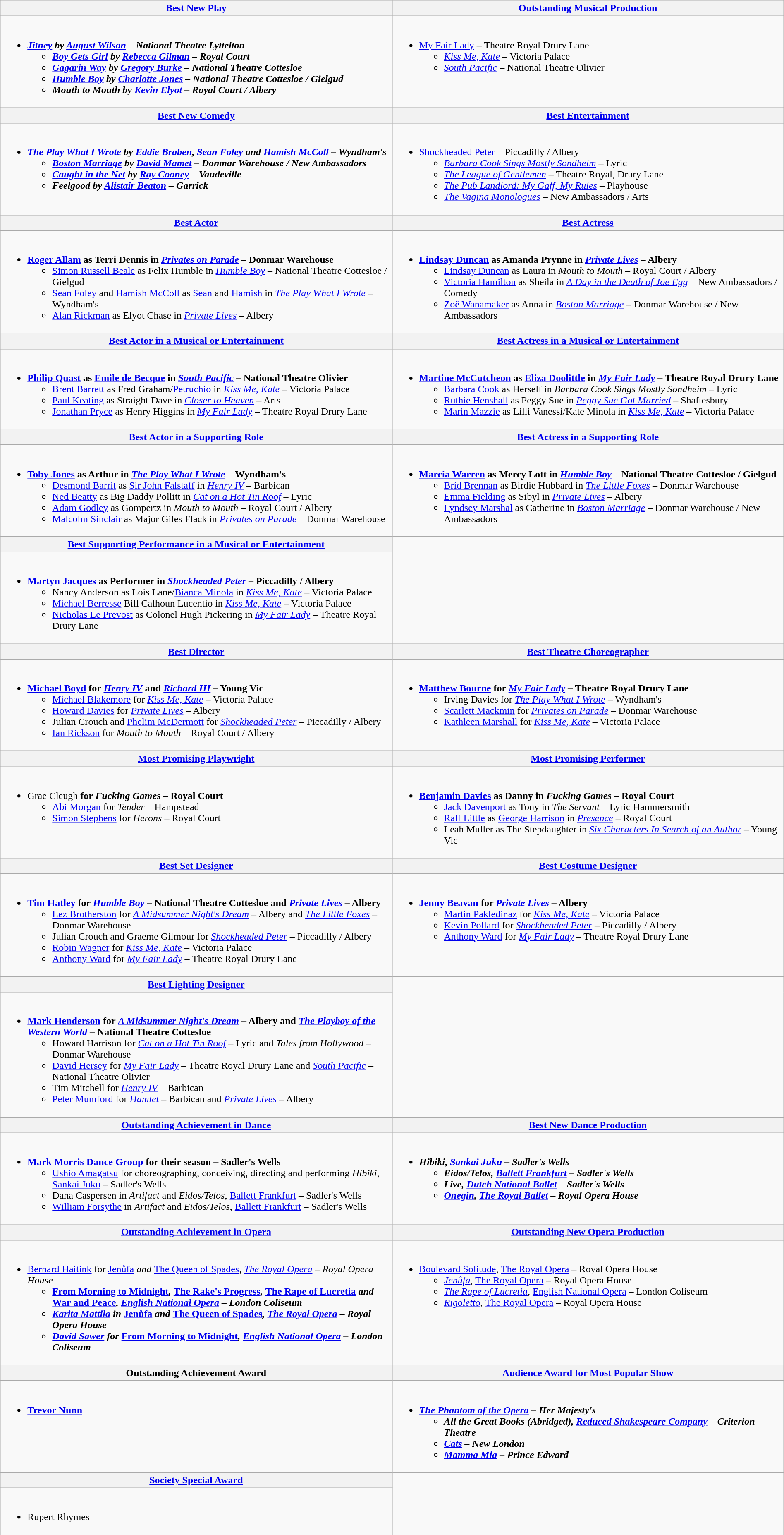<table class=wikitable width="100%">
<tr>
<th width="50%"><a href='#'>Best New Play</a></th>
<th width="50%"><a href='#'>Outstanding Musical Production</a></th>
</tr>
<tr>
<td valign="top"><br><ul><li><strong><em><a href='#'>Jitney</a><em> by <a href='#'>August Wilson</a> – National Theatre Lyttelton<strong><ul><li></em><a href='#'>Boy Gets Girl</a><em> by <a href='#'>Rebecca Gilman</a> – Royal Court</li><li></em><a href='#'>Gagarin Way</a><em> by <a href='#'>Gregory Burke</a> – National Theatre Cottesloe</li><li></em><a href='#'>Humble Boy</a><em> by <a href='#'>Charlotte Jones</a> – National Theatre Cottesloe / Gielgud</li><li></em>Mouth to Mouth<em> by <a href='#'>Kevin Elyot</a> – Royal Court / Albery</li></ul></li></ul></td>
<td valign="top"><br><ul><li></em></strong><a href='#'>My Fair Lady</a></em> – Theatre Royal Drury Lane</strong><ul><li><em><a href='#'>Kiss Me, Kate</a></em> – Victoria Palace</li><li><em><a href='#'>South Pacific</a></em> – National Theatre Olivier</li></ul></li></ul></td>
</tr>
<tr>
<th width="50%"><a href='#'>Best New Comedy</a></th>
<th width="50%"><a href='#'>Best Entertainment</a></th>
</tr>
<tr>
<td valign="top"><br><ul><li><strong><em><a href='#'>The Play What I Wrote</a><em> by <a href='#'>Eddie Braben</a>, <a href='#'>Sean Foley</a> and <a href='#'>Hamish McColl</a> – Wyndham's<strong><ul><li></em><a href='#'>Boston Marriage</a><em> by <a href='#'>David Mamet</a> – Donmar Warehouse / New Ambassadors</li><li></em><a href='#'>Caught in the Net</a><em> by <a href='#'>Ray Cooney</a> – Vaudeville</li><li></em>Feelgood<em> by <a href='#'>Alistair Beaton</a> – Garrick</li></ul></li></ul></td>
<td valign="top"><br><ul><li></em></strong><a href='#'>Shockheaded Peter</a></em> – Piccadilly / Albery</strong><ul><li><em><a href='#'>Barbara Cook Sings Mostly Sondheim</a></em> – Lyric</li><li><em><a href='#'>The League of Gentlemen</a></em> – Theatre Royal, Drury Lane</li><li><em><a href='#'>The Pub Landlord: My Gaff, My Rules</a></em> – Playhouse</li><li><em><a href='#'>The Vagina Monologues</a></em> – New Ambassadors / Arts</li></ul></li></ul></td>
</tr>
<tr>
<th style="width="50%"><a href='#'>Best Actor</a></th>
<th style="width="50%"><a href='#'>Best Actress</a></th>
</tr>
<tr>
<td valign="top"><br><ul><li><strong><a href='#'>Roger Allam</a> as Terri Dennis in <em><a href='#'>Privates on Parade</a></em> – Donmar Warehouse</strong><ul><li><a href='#'>Simon Russell Beale</a> as Felix Humble in <em><a href='#'>Humble Boy</a></em> – National Theatre Cottesloe / Gielgud</li><li><a href='#'>Sean Foley</a> and <a href='#'>Hamish McColl</a> as <a href='#'>Sean</a> and <a href='#'>Hamish</a> in <em><a href='#'>The Play What I Wrote</a></em> – Wyndham's</li><li><a href='#'>Alan Rickman</a> as Elyot Chase in <em><a href='#'>Private Lives</a></em> – Albery</li></ul></li></ul></td>
<td valign="top"><br><ul><li><strong><a href='#'>Lindsay Duncan</a> as Amanda Prynne in <em><a href='#'>Private Lives</a></em> – Albery</strong><ul><li><a href='#'>Lindsay Duncan</a> as Laura in <em>Mouth to Mouth</em> – Royal Court / Albery</li><li><a href='#'>Victoria Hamilton</a> as Sheila in <em><a href='#'>A Day in the Death of Joe Egg</a></em> – New Ambassadors / Comedy</li><li><a href='#'>Zoë Wanamaker</a> as Anna in <em><a href='#'>Boston Marriage</a></em> – Donmar Warehouse / New Ambassadors</li></ul></li></ul></td>
</tr>
<tr>
<th style="width="50%"><a href='#'>Best Actor in a Musical or Entertainment</a></th>
<th style="width="50%"><a href='#'>Best Actress in a Musical or Entertainment</a></th>
</tr>
<tr>
<td valign="top"><br><ul><li><strong><a href='#'>Philip Quast</a> as <a href='#'>Emile de Becque</a> in <em><a href='#'>South Pacific</a></em> – National Theatre Olivier</strong><ul><li><a href='#'>Brent Barrett</a> as Fred Graham/<a href='#'>Petruchio</a> in <em><a href='#'>Kiss Me, Kate</a></em> – Victoria Palace</li><li><a href='#'>Paul Keating</a> as Straight Dave in <em><a href='#'>Closer to Heaven</a></em> – Arts</li><li><a href='#'>Jonathan Pryce</a> as Henry Higgins in <em><a href='#'>My Fair Lady</a></em> – Theatre Royal Drury Lane</li></ul></li></ul></td>
<td valign="top"><br><ul><li><strong><a href='#'>Martine McCutcheon</a> as <a href='#'>Eliza Doolittle</a> in <em><a href='#'>My Fair Lady</a></em> – Theatre Royal Drury Lane</strong><ul><li><a href='#'>Barbara Cook</a> as Herself in <em>Barbara Cook Sings Mostly Sondheim</em> – Lyric</li><li><a href='#'>Ruthie Henshall</a> as Peggy Sue in <em><a href='#'>Peggy Sue Got Married</a></em> – Shaftesbury</li><li><a href='#'>Marin Mazzie</a> as Lilli Vanessi/Kate Minola in <em><a href='#'>Kiss Me, Kate</a></em> – Victoria Palace</li></ul></li></ul></td>
</tr>
<tr>
<th style="width="50%"><a href='#'>Best Actor in a Supporting Role</a></th>
<th style="width="50%"><a href='#'>Best Actress in a Supporting Role</a></th>
</tr>
<tr>
<td valign="top"><br><ul><li><strong><a href='#'>Toby Jones</a> as Arthur in <em><a href='#'>The Play What I Wrote</a></em> – Wyndham's</strong><ul><li><a href='#'>Desmond Barrit</a> as <a href='#'>Sir John Falstaff</a> in <em><a href='#'>Henry IV</a></em> – Barbican</li><li><a href='#'>Ned Beatty</a> as Big Daddy Pollitt in <em><a href='#'>Cat on a Hot Tin Roof</a></em> – Lyric</li><li><a href='#'>Adam Godley</a> as Gompertz in <em>Mouth to Mouth</em> – Royal Court / Albery</li><li><a href='#'>Malcolm Sinclair</a> as Major Giles Flack in <em><a href='#'>Privates on Parade</a></em> – Donmar Warehouse</li></ul></li></ul></td>
<td valign="top"><br><ul><li><strong><a href='#'>Marcia Warren</a> as Mercy Lott in <em><a href='#'>Humble Boy</a></em> – National Theatre Cottesloe / Gielgud</strong><ul><li><a href='#'>Bríd Brennan</a> as Birdie Hubbard in <em><a href='#'>The Little Foxes</a></em> – Donmar Warehouse</li><li><a href='#'>Emma Fielding</a> as Sibyl in <em><a href='#'>Private Lives</a></em> – Albery</li><li><a href='#'>Lyndsey Marshal</a> as Catherine in <em><a href='#'>Boston Marriage</a></em> – Donmar Warehouse / New Ambassadors</li></ul></li></ul></td>
</tr>
<tr>
<th colspan=1><a href='#'>Best Supporting Performance in a Musical or Entertainment</a></th>
</tr>
<tr>
<td><br><ul><li><strong><a href='#'>Martyn Jacques</a> as Performer in <em><a href='#'>Shockheaded Peter</a></em> – Piccadilly / Albery</strong><ul><li>Nancy Anderson as Lois Lane/<a href='#'>Bianca Minola</a> in <em><a href='#'>Kiss Me, Kate</a></em> – Victoria Palace</li><li><a href='#'>Michael Berresse</a> Bill Calhoun Lucentio in <em><a href='#'>Kiss Me, Kate</a></em> – Victoria Palace</li><li><a href='#'>Nicholas Le Prevost</a> as Colonel Hugh Pickering in <em><a href='#'>My Fair Lady</a></em> – Theatre Royal Drury Lane</li></ul></li></ul></td>
</tr>
<tr>
<th style="width="50%"><a href='#'>Best Director</a></th>
<th style="width="50%"><a href='#'>Best Theatre Choreographer</a></th>
</tr>
<tr>
<td valign="top"><br><ul><li><strong><a href='#'>Michael Boyd</a> for <em><a href='#'>Henry IV</a></em> and <em><a href='#'>Richard III</a></em> – Young Vic</strong><ul><li><a href='#'>Michael Blakemore</a> for <em><a href='#'>Kiss Me, Kate</a></em> – Victoria Palace</li><li><a href='#'>Howard Davies</a> for <em><a href='#'>Private Lives</a></em> – Albery</li><li>Julian Crouch and <a href='#'>Phelim McDermott</a> for <em><a href='#'>Shockheaded Peter</a></em> – Piccadilly / Albery</li><li><a href='#'>Ian Rickson</a> for <em>Mouth to Mouth</em> – Royal Court / Albery</li></ul></li></ul></td>
<td valign="top"><br><ul><li><strong><a href='#'>Matthew Bourne</a> for <em><a href='#'>My Fair Lady</a></em> – Theatre Royal Drury Lane</strong><ul><li>Irving Davies for <em><a href='#'>The Play What I Wrote</a></em> – Wyndham's</li><li><a href='#'>Scarlett Mackmin</a> for <em><a href='#'>Privates on Parade</a></em> – Donmar Warehouse</li><li><a href='#'>Kathleen Marshall</a> for <em><a href='#'>Kiss Me, Kate</a></em> – Victoria Palace</li></ul></li></ul></td>
</tr>
<tr>
<th style="width="50%"><a href='#'>Most Promising Playwright</a></th>
<th style="width="50%"><a href='#'>Most Promising Performer</a></th>
</tr>
<tr>
<td valign="top"><br><ul><li>Grae Cleugh <strong>for <em>Fucking Games</em> – Royal Court</strong><ul><li><a href='#'>Abi Morgan</a> for <em>Tender</em> – Hampstead</li><li><a href='#'>Simon Stephens</a> for <em>Herons</em> – Royal Court</li></ul></li></ul></td>
<td valign="top"><br><ul><li><strong><a href='#'>Benjamin Davies</a> as Danny in <em>Fucking Games</em> – Royal Court</strong><ul><li><a href='#'>Jack Davenport</a> as Tony in <em>The Servant</em> – Lyric Hammersmith</li><li><a href='#'>Ralf Little</a> as <a href='#'>George Harrison</a> in <em><a href='#'>Presence</a></em> – Royal Court</li><li>Leah Muller as The Stepdaughter in <em><a href='#'>Six Characters In Search of an Author</a></em> – Young Vic</li></ul></li></ul></td>
</tr>
<tr>
<th colspan=1><a href='#'>Best Set Designer</a></th>
<th colspan=1><a href='#'>Best Costume Designer</a></th>
</tr>
<tr>
<td valign="top"><br><ul><li><strong><a href='#'>Tim Hatley</a> for <em><a href='#'>Humble Boy</a></em> – National Theatre Cottesloe and <em><a href='#'>Private Lives</a></em> – Albery</strong><ul><li><a href='#'>Lez Brotherston</a> for <em><a href='#'>A Midsummer Night's Dream</a></em> – Albery and <em><a href='#'>The Little Foxes</a></em> – Donmar Warehouse</li><li>Julian Crouch and Graeme Gilmour for <em><a href='#'>Shockheaded Peter</a></em> – Piccadilly / Albery</li><li><a href='#'>Robin Wagner</a> for <em><a href='#'>Kiss Me, Kate</a></em> – Victoria Palace</li><li><a href='#'>Anthony Ward</a> for <em><a href='#'>My Fair Lady</a></em> – Theatre Royal Drury Lane</li></ul></li></ul></td>
<td valign="top"><br><ul><li><strong><a href='#'>Jenny Beavan</a> for <em><a href='#'>Private Lives</a></em> – Albery</strong><ul><li><a href='#'>Martin Pakledinaz</a> for <em><a href='#'>Kiss Me, Kate</a></em> – Victoria Palace</li><li><a href='#'>Kevin Pollard</a> for <em><a href='#'>Shockheaded Peter</a></em> – Piccadilly / Albery</li><li><a href='#'>Anthony Ward</a> for <em><a href='#'>My Fair Lady</a></em> – Theatre Royal Drury Lane</li></ul></li></ul></td>
</tr>
<tr>
<th colspan=1><a href='#'>Best Lighting Designer</a></th>
</tr>
<tr>
<td><br><ul><li><strong><a href='#'>Mark Henderson</a> for <em><a href='#'>A Midsummer Night's Dream</a></em> – Albery and <em><a href='#'>The Playboy of the Western World</a></em> – National Theatre Cottesloe</strong><ul><li>Howard Harrison for <em><a href='#'>Cat on a Hot Tin Roof</a></em> – Lyric and <em>Tales from Hollywood</em> – Donmar Warehouse</li><li><a href='#'>David Hersey</a> for <em><a href='#'>My Fair Lady</a></em> – Theatre Royal Drury Lane and <em><a href='#'>South Pacific</a></em> – National Theatre Olivier</li><li>Tim Mitchell for <em><a href='#'>Henry IV</a></em> – Barbican</li><li><a href='#'>Peter Mumford</a> for <em><a href='#'>Hamlet</a></em> – Barbican and <em><a href='#'>Private Lives</a></em> – Albery</li></ul></li></ul></td>
</tr>
<tr>
<th style="width="50%"><a href='#'>Outstanding Achievement in Dance</a></th>
<th style="width="50%"><a href='#'>Best New Dance Production</a></th>
</tr>
<tr>
<td valign="top"><br><ul><li><strong><a href='#'>Mark Morris Dance Group</a> for their season – Sadler's Wells</strong><ul><li><a href='#'>Ushio Amagatsu</a> for choreographing, conceiving, directing and performing <em>Hibiki</em>, <a href='#'>Sankai Juku</a> – Sadler's Wells</li><li>Dana Caspersen in <em>Artifact</em> and <em>Eidos/Telos</em>, <a href='#'>Ballett Frankfurt</a> – Sadler's Wells</li><li><a href='#'>William Forsythe</a> in <em>Artifact</em> and <em>Eidos/Telos</em>, <a href='#'>Ballett Frankfurt</a> – Sadler's Wells</li></ul></li></ul></td>
<td valign="top"><br><ul><li><strong><em>Hibiki<em>, <a href='#'>Sankai Juku</a> – Sadler's Wells<strong><ul><li></em>Eidos/Telos<em>, <a href='#'>Ballett Frankfurt</a> – Sadler's Wells</li><li></em>Live<em>, <a href='#'>Dutch National Ballet</a> – Sadler's Wells</li><li></em><a href='#'>Onegin</a><em>, <a href='#'>The Royal Ballet</a> – Royal Opera House</li></ul></li></ul></td>
</tr>
<tr>
<th style="width="50%"><a href='#'>Outstanding Achievement in Opera</a></th>
<th style="width="50%"><a href='#'>Outstanding New Opera Production</a></th>
</tr>
<tr>
<td valign="top"><br><ul><li></strong><a href='#'>Bernard Haitink</a> for </em><a href='#'>Jenůfa</a><em> and </em><a href='#'>The Queen of Spades</a><em>, <a href='#'>The Royal Opera</a> – Royal Opera House<strong><ul><li></em><a href='#'>From Morning to Midnight</a><em>, </em><a href='#'>The Rake's Progress</a><em>, </em><a href='#'>The Rape of Lucretia</a><em> and </em><a href='#'>War and Peace</a><em>, <a href='#'>English National Opera</a> – London Coliseum</li><li><a href='#'>Karita Mattila</a> in </em><a href='#'>Jenůfa</a><em> and </em><a href='#'>The Queen of Spades</a><em>, <a href='#'>The Royal Opera</a> – Royal Opera House</li><li><a href='#'>David Sawer</a> for </em><a href='#'>From Morning to Midnight</a><em>, <a href='#'>English National Opera</a> – London Coliseum</li></ul></li></ul></td>
<td valign="top"><br><ul><li></em></strong><a href='#'>Boulevard Solitude</a></em>, <a href='#'>The Royal Opera</a> – Royal Opera House</strong><ul><li><em><a href='#'>Jenůfa</a></em>, <a href='#'>The Royal Opera</a> – Royal Opera House</li><li><em><a href='#'>The Rape of Lucretia</a></em>, <a href='#'>English National Opera</a> – London Coliseum</li><li><em><a href='#'>Rigoletto</a></em>, <a href='#'>The Royal Opera</a> – Royal Opera House</li></ul></li></ul></td>
</tr>
<tr>
<th colspan=1>Outstanding Achievement Award</th>
<th colspan=1><a href='#'>Audience Award for Most Popular Show</a></th>
</tr>
<tr>
<td valign="top"><br><ul><li><strong><a href='#'>Trevor Nunn</a></strong></li></ul></td>
<td valign="top"><br><ul><li><strong><em><a href='#'>The Phantom of the Opera</a><em> – Her Majesty's<strong><ul><li></em>All the Great Books (Abridged)<em>, <a href='#'>Reduced Shakespeare Company</a> – Criterion Theatre</li><li></em><a href='#'>Cats</a><em> – New London</li><li></em><a href='#'>Mamma Mia</a><em> – Prince Edward</li></ul></li></ul></td>
</tr>
<tr>
<th colspan=1><a href='#'>Society Special Award</a></th>
</tr>
<tr>
<td><br><ul><li></strong>Rupert Rhymes<strong></li></ul></td>
</tr>
</table>
